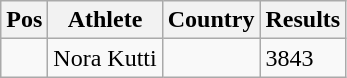<table class="wikitable">
<tr>
<th>Pos</th>
<th>Athlete</th>
<th>Country</th>
<th>Results</th>
</tr>
<tr>
<td align="center"></td>
<td>Nora Kutti</td>
<td></td>
<td>3843</td>
</tr>
</table>
